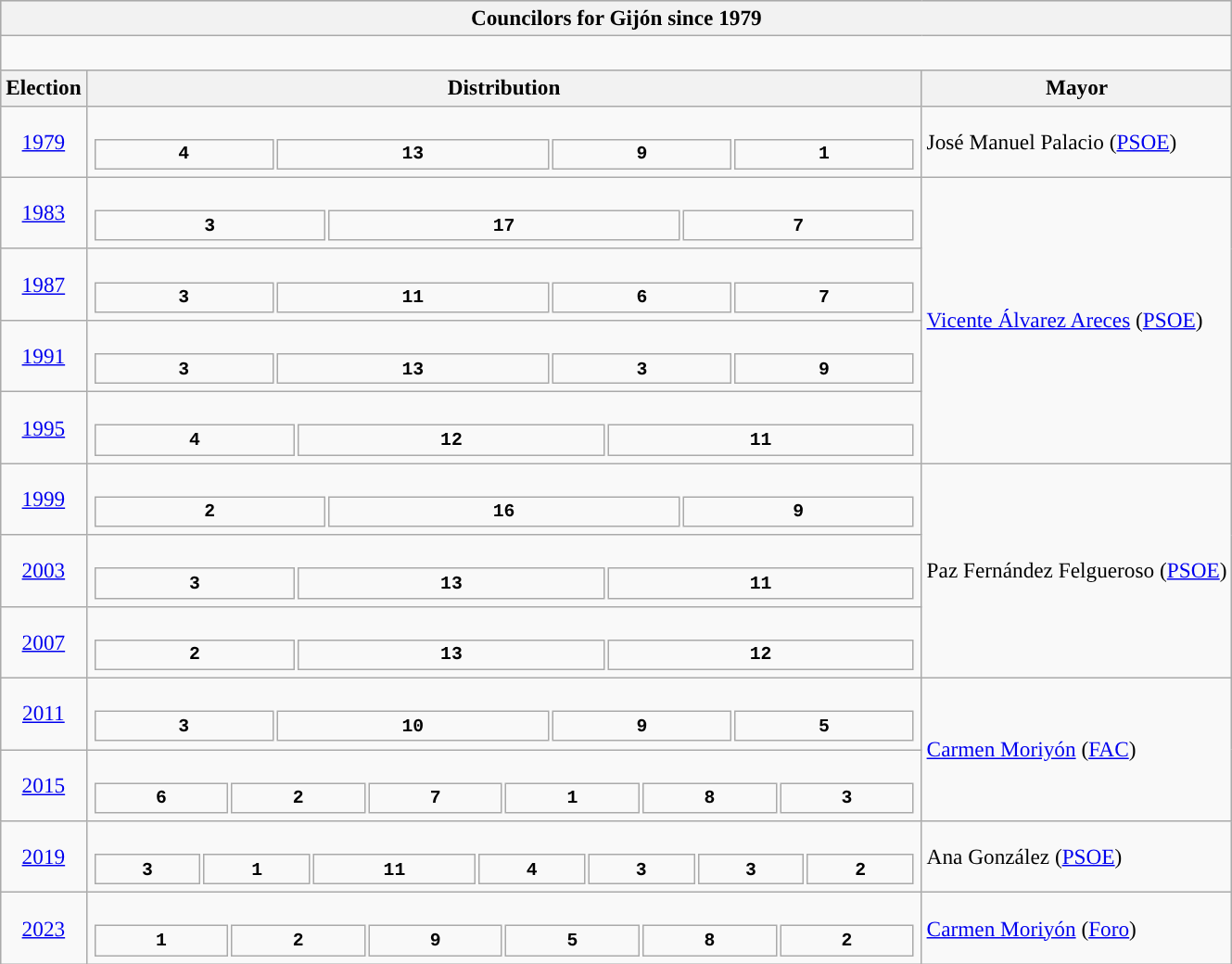<table class="wikitable" style="font-size:97%;">
<tr bgcolor="#CCCCCC">
<th colspan="3">Councilors for Gijón since 1979</th>
</tr>
<tr>
<td colspan="3"><br>
















</td>
</tr>
<tr bgcolor="#CCCCCC">
<th>Election</th>
<th>Distribution</th>
<th>Mayor</th>
</tr>
<tr>
<td align=center><a href='#'>1979</a></td>
<td><br><table style="width:45em; font-size:85%; text-align:center; font-family:Courier New;">
<tr style="font-weight:bold">
<td style="background:">4</td>
<td style="background:">13</td>
<td style="background:">9</td>
<td style="background:">1</td>
</tr>
</table>
</td>
<td>José Manuel Palacio (<a href='#'>PSOE</a>)</td>
</tr>
<tr>
<td align=center><a href='#'>1983</a></td>
<td><br><table style="width:45em; font-size:85%; text-align:center; font-family:Courier New;">
<tr style="font-weight:bold">
<td style="background:">3</td>
<td style="background:">17</td>
<td style="background:">7</td>
</tr>
</table>
</td>
<td rowspan="4"><a href='#'>Vicente Álvarez Areces</a> (<a href='#'>PSOE</a>)</td>
</tr>
<tr>
<td align=center><a href='#'>1987</a></td>
<td><br><table style="width:45em; font-size:85%; text-align:center; font-family:Courier New;">
<tr style="font-weight:bold">
<td style="background:">3</td>
<td style="background:">11</td>
<td style="background:">6</td>
<td style="background:">7</td>
</tr>
</table>
</td>
</tr>
<tr>
<td align=center><a href='#'>1991</a></td>
<td><br><table style="width:45em; font-size:85%; text-align:center; font-family:Courier New;">
<tr style="font-weight:bold">
<td style="background:">3</td>
<td style="background:">13</td>
<td style="background:">3</td>
<td style="background:">9</td>
</tr>
</table>
</td>
</tr>
<tr>
<td align=center><a href='#'>1995</a></td>
<td><br><table style="width:45em; font-size:85%; text-align:center; font-family:Courier New;">
<tr style="font-weight:bold">
<td style="background:">4</td>
<td style="background:">12</td>
<td style="background:">11</td>
</tr>
</table>
</td>
</tr>
<tr>
<td align=center><a href='#'>1999</a></td>
<td><br><table style="width:45em; font-size:85%; text-align:center; font-family:Courier New;">
<tr style="font-weight:bold">
<td style="background:">2</td>
<td style="background:">16</td>
<td style="background:">9</td>
</tr>
</table>
</td>
<td rowspan="3">Paz Fernández Felgueroso (<a href='#'>PSOE</a>)</td>
</tr>
<tr>
<td align=center><a href='#'>2003</a></td>
<td><br><table style="width:45em; font-size:85%; text-align:center; font-family:Courier New;">
<tr style="font-weight:bold">
<td style="background:">3</td>
<td style="background:">13</td>
<td style="background:">11</td>
</tr>
</table>
</td>
</tr>
<tr>
<td align=center><a href='#'>2007</a></td>
<td><br><table style="width:45em; font-size:85%; text-align:center; font-family:Courier New;">
<tr style="font-weight:bold">
<td style="background:">2</td>
<td style="background:">13</td>
<td style="background:">12</td>
</tr>
</table>
</td>
</tr>
<tr>
<td align=center><a href='#'>2011</a></td>
<td><br><table style="width:45em; font-size:85%; text-align:center; font-family:Courier New;">
<tr style="font-weight:bold">
<td style="background:">3</td>
<td style="background:">10</td>
<td style="background:">9</td>
<td style="background:">5</td>
</tr>
</table>
</td>
<td rowspan="2"><a href='#'>Carmen Moriyón</a> (<a href='#'>FAC</a>)</td>
</tr>
<tr>
<td align=center><a href='#'>2015</a></td>
<td><br><table style="width:45em; font-size:85%; text-align:center; font-family:Courier New;">
<tr style="font-weight:bold">
<td style="background:">6</td>
<td style="background:">2</td>
<td style="background:">7</td>
<td style="background:">1</td>
<td style="background:">8</td>
<td style="background:">3</td>
</tr>
</table>
</td>
</tr>
<tr>
<td align=center><a href='#'>2019</a></td>
<td><br><table style="width:45em; font-size:85%; text-align:center; font-family:Courier New;">
<tr style="font-weight:bold">
<td style="background:">3</td>
<td style="background:">1</td>
<td style="background:">11</td>
<td style="background:">4</td>
<td style="background:">3</td>
<td style="background:">3</td>
<td style="background:">2</td>
</tr>
</table>
</td>
<td>Ana González (<a href='#'>PSOE</a>)</td>
</tr>
<tr>
<td align=center><a href='#'>2023</a></td>
<td><br><table style="width:45em; font-size:85%; text-align:center; font-family:Courier New;">
<tr style="font-weight:bold">
<td style="background:">1</td>
<td style="background:">2</td>
<td style="background:">9</td>
<td style="background:">5</td>
<td style="background:">8</td>
<td style="background:">2</td>
</tr>
</table>
</td>
<td><a href='#'>Carmen Moriyón</a> (<a href='#'>Foro</a>)</td>
</tr>
</table>
